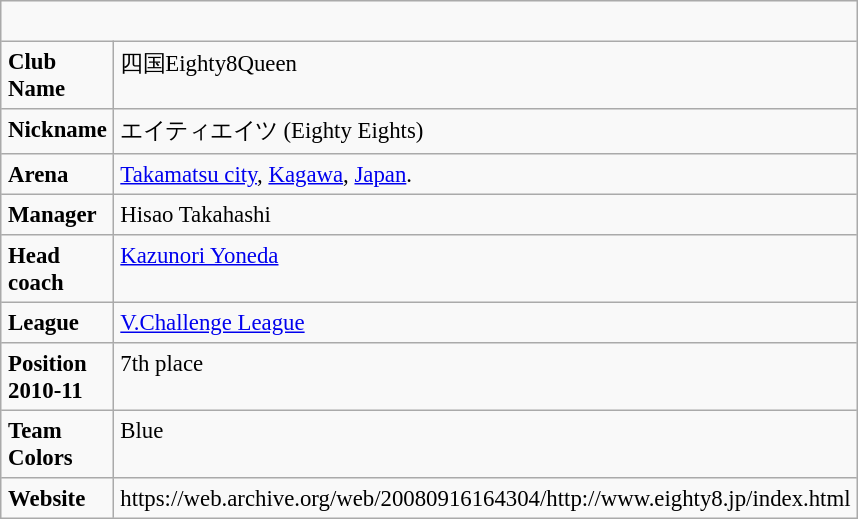<table class="infobox" border=1 align="right" cellpadding=4 cellspacing=0 width=240 style="margin: 0 0 1em 1em; background:#f9f9f9; border: 1px #aaaaaa solid; border-collapse: collapse; font-size: 95%;">
<tr>
<td align="center" colspan=2><br><table border="0" cellpadding="2" cellspacing="0">
</table>
</td>
</tr>
<tr>
<td><strong>Club Name</strong></td>
<td>四国Eighty8Queen</td>
</tr>
<tr>
<td><strong>Nickname</strong></td>
<td>エイティエイツ (Eighty Eights)</td>
</tr>
<tr>
<td><strong>Arena</strong></td>
<td><a href='#'>Takamatsu city</a>, <a href='#'>Kagawa</a>, <a href='#'>Japan</a>.</td>
</tr>
<tr>
<td><strong>Manager</strong></td>
<td>Hisao Takahashi</td>
</tr>
<tr>
<td><strong>Head coach</strong></td>
<td><a href='#'>Kazunori Yoneda</a></td>
</tr>
<tr>
<td><strong>League</strong></td>
<td><a href='#'>V.Challenge League</a></td>
</tr>
<tr>
<td><strong>Position 2010-11</strong></td>
<td>7th place</td>
</tr>
<tr>
<td><strong>Team Colors</strong></td>
<td>Blue</td>
</tr>
<tr>
<td><strong>Website</strong></td>
<td>https://web.archive.org/web/20080916164304/http://www.eighty8.jp/index.html</td>
</tr>
</table>
